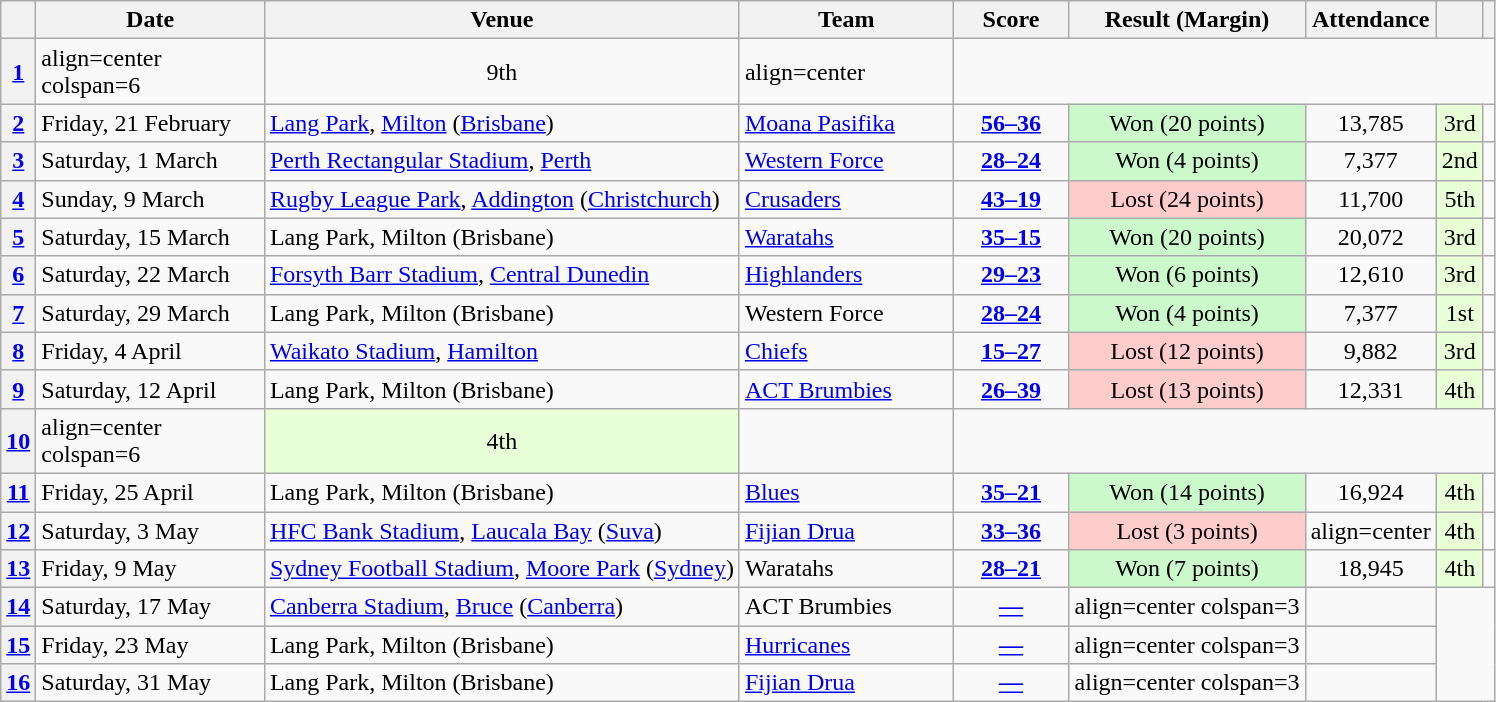<table class="wikitable">
<tr>
<th></th>
<th width=145>Date</th>
<th>Venue</th>
<th width=135>Team</th>
<th width=70>Score</th>
<th>Result (Margin)</th>
<th>Attendance</th>
<th></th>
<th></th>
</tr>
<tr>
<th align=center><a href='#'>1</a></th>
<td>align=center colspan=6 </td>
<td align=center>9th</td>
<td>align=center </td>
</tr>
<tr>
<th align=center><a href='#'>2</a></th>
<td>Friday, 21 February</td>
<td><a href='#'>Lang Park</a>, <a href='#'>Milton</a> (<a href='#'>Brisbane</a>)</td>
<td> <a href='#'>Moana Pasifika</a></td>
<td align=center><strong><a href='#'>56–36</a></strong></td>
<td align=center bgcolor=#CCF9CC>Won (20 points)</td>
<td align=center>13,785</td>
<td align=center bgcolor=#E8FFD8>3rd</td>
<td align=center></td>
</tr>
<tr>
<th align=center><a href='#'>3</a></th>
<td>Saturday, 1 March</td>
<td><a href='#'>Perth Rectangular Stadium</a>, <a href='#'>Perth</a></td>
<td><a href='#'>Western Force</a></td>
<td align=center><strong><a href='#'>28–24</a></strong></td>
<td align=center bgcolor=#CCF9CC>Won (4 points)</td>
<td align=center>7,377</td>
<td align=center bgcolor=#E8FFD8>2nd</td>
<td align=center></td>
</tr>
<tr>
<th align=center><a href='#'>4</a></th>
<td>Sunday, 9 March</td>
<td><a href='#'>Rugby League Park</a>, <a href='#'>Addington</a> (<a href='#'>Christchurch</a>)</td>
<td> <a href='#'>Crusaders</a></td>
<td align=center><strong><a href='#'>43–19</a></strong></td>
<td align=center bgcolor=#FFCCCC>Lost (24 points)</td>
<td align=center>11,700</td>
<td align=center bgcolor=#E8FFD8>5th</td>
<td align=center></td>
</tr>
<tr>
<th align=center><a href='#'>5</a></th>
<td>Saturday, 15 March</td>
<td>Lang Park, Milton (Brisbane)</td>
<td><a href='#'>Waratahs</a></td>
<td align=center><strong><a href='#'>35–15</a></strong></td>
<td align=center bgcolor=#CCF9CC>Won (20 points)</td>
<td align=center>20,072</td>
<td align=center bgcolor=#E8FFD8>3rd</td>
<td align=center></td>
</tr>
<tr>
<th align=center><a href='#'>6</a></th>
<td>Saturday, 22 March</td>
<td><a href='#'>Forsyth Barr Stadium</a>, <a href='#'>Central Dunedin</a></td>
<td> <a href='#'>Highlanders</a></td>
<td align=center><strong><a href='#'>29–23</a></strong></td>
<td align=center bgcolor=#CCF9CC>Won (6 points)</td>
<td align=center>12,610</td>
<td align=center bgcolor=#E8FFD8>3rd</td>
<td align=center></td>
</tr>
<tr>
<th align=center><a href='#'>7</a></th>
<td>Saturday, 29 March</td>
<td>Lang Park, Milton (Brisbane)</td>
<td>Western Force</td>
<td align=center><strong><a href='#'>28–24</a></strong></td>
<td align=center bgcolor=#CCF9CC>Won (4 points)</td>
<td align=center>7,377</td>
<td align=center bgcolor=#E8FFD8>1st</td>
<td align=center></td>
</tr>
<tr>
<th align=center><a href='#'>8</a></th>
<td>Friday, 4 April</td>
<td><a href='#'>Waikato Stadium</a>, <a href='#'>Hamilton</a></td>
<td> <a href='#'>Chiefs</a></td>
<td align=center><strong><a href='#'>15–27</a></strong></td>
<td align=center bgcolor=#FFCCCC>Lost (12 points)</td>
<td align=center>9,882</td>
<td align=center bgcolor=#E8FFD8>3rd</td>
<td align=center></td>
</tr>
<tr>
<th align=center><a href='#'>9</a></th>
<td>Saturday, 12 April</td>
<td>Lang Park, Milton (Brisbane)</td>
<td><a href='#'>ACT Brumbies</a></td>
<td align=center><strong><a href='#'>26–39</a></strong></td>
<td align=center bgcolor=#FFCCCC>Lost (13 points)</td>
<td align=center>12,331</td>
<td align=center bgcolor=#E8FFD8>4th</td>
<td align=center></td>
</tr>
<tr>
<th align=center><a href='#'>10</a></th>
<td>align=center colspan=6 </td>
<td align=center bgcolor=#E8FFD8>4th</td>
<td align=center></td>
</tr>
<tr>
<th align=center><a href='#'>11</a></th>
<td>Friday, 25 April</td>
<td>Lang Park, Milton (Brisbane)</td>
<td> <a href='#'>Blues</a></td>
<td align=center><strong><a href='#'>35–21</a></strong></td>
<td align=center bgcolor=#CCF9CC>Won (14 points)</td>
<td align=center>16,924</td>
<td align=center bgcolor=#E8FFD8>4th</td>
<td align=center></td>
</tr>
<tr>
<th align=center><a href='#'>12</a></th>
<td>Saturday, 3 May</td>
<td><a href='#'>HFC Bank Stadium</a>, <a href='#'>Laucala Bay</a> (<a href='#'>Suva</a>)</td>
<td> <a href='#'>Fijian Drua</a></td>
<td align=center><strong><a href='#'>33–36</a></strong></td>
<td align=center bgcolor=#FFCCCC>Lost (3 points)</td>
<td>align=center </td>
<td align=center bgcolor=#E8FFD8>4th</td>
<td align=center></td>
</tr>
<tr>
<th align=center><a href='#'>13</a></th>
<td>Friday, 9 May</td>
<td><a href='#'>Sydney Football Stadium</a>, <a href='#'>Moore Park</a> (<a href='#'>Sydney</a>)</td>
<td>Waratahs</td>
<td align=center><strong><a href='#'>28–21</a></strong></td>
<td align=center bgcolor=#CCF9CC>Won (7 points)</td>
<td align=center>18,945</td>
<td align=center bgcolor=#E8FFD8>4th</td>
<td align=center></td>
</tr>
<tr>
<th align=center><a href='#'>14</a></th>
<td>Saturday, 17 May</td>
<td><a href='#'>Canberra Stadium</a>, <a href='#'>Bruce</a> (<a href='#'>Canberra</a>)</td>
<td>ACT Brumbies</td>
<td align=center><strong><a href='#'>—</a></strong></td>
<td>align=center colspan=3 </td>
<td align=center></td>
</tr>
<tr>
<th align=center><a href='#'>15</a></th>
<td>Friday, 23 May</td>
<td>Lang Park, Milton (Brisbane)</td>
<td> <a href='#'>Hurricanes</a></td>
<td align=center><strong><a href='#'>—</a></strong></td>
<td>align=center colspan=3 </td>
<td align=center></td>
</tr>
<tr>
<th align=center><a href='#'>16</a></th>
<td>Saturday, 31 May</td>
<td>Lang Park, Milton (Brisbane)</td>
<td> <a href='#'>Fijian Drua</a></td>
<td align=center><strong><a href='#'>—</a></strong></td>
<td>align=center colspan=3 </td>
<td align=center></td>
</tr>
</table>
